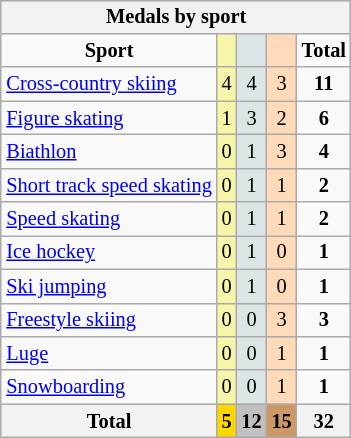<table class="wikitable" style="font-size:85%; float:right;text-align:center">
<tr style="background:#efefef;">
<th colspan=5>Medals by sport</th>
</tr>
<tr>
<td><strong>Sport</strong></td>
<td bgcolor=F7F6A8></td>
<td bgcolor=DCE5E5></td>
<td bgcolor=FFDAB9></td>
<td><strong>Total</strong></td>
</tr>
<tr>
<td align=left><a href='#'>Cross-country skiing</a></td>
<td bgcolor=F7F6A8>4</td>
<td bgcolor=DCE5E5>4</td>
<td bgcolor=FFDAB9>3</td>
<td><strong>11</strong></td>
</tr>
<tr>
<td align=left><a href='#'>Figure skating</a></td>
<td bgcolor=F7F6A8>1</td>
<td bgcolor=DCE5E5>3</td>
<td bgcolor=FFDAB9>2</td>
<td><strong>6</strong></td>
</tr>
<tr>
<td align=left><a href='#'>Biathlon</a></td>
<td bgcolor=F7F6A8>0</td>
<td bgcolor=DCE5E5>1</td>
<td bgcolor=FFDAB9>3</td>
<td><strong>4</strong></td>
</tr>
<tr>
<td align=left><a href='#'>Short track speed skating</a></td>
<td bgcolor=F7F6A8>0</td>
<td bgcolor=DCE5E5>1</td>
<td bgcolor=FFDAB9>1</td>
<td><strong>2</strong></td>
</tr>
<tr>
<td align=left><a href='#'>Speed skating</a></td>
<td bgcolor=F7F6A8>0</td>
<td bgcolor=DCE5E5>1</td>
<td bgcolor=FFDAB9>1</td>
<td><strong>2</strong></td>
</tr>
<tr>
<td align=left><a href='#'>Ice hockey</a></td>
<td bgcolor=F7F6A8>0</td>
<td bgcolor=DCE5E5>1</td>
<td bgcolor=FFDAB9>0</td>
<td><strong>1</strong></td>
</tr>
<tr>
<td align=left><a href='#'>Ski jumping</a></td>
<td bgcolor=F7F6A8>0</td>
<td bgcolor=DCE5E5>1</td>
<td bgcolor=FFDAB9>0</td>
<td><strong>1</strong></td>
</tr>
<tr>
<td align=left><a href='#'>Freestyle skiing</a></td>
<td bgcolor=F7F6A8>0</td>
<td bgcolor=DCE5E5>0</td>
<td bgcolor=FFDAB9>3</td>
<td><strong>3</strong></td>
</tr>
<tr>
<td align=left><a href='#'>Luge</a></td>
<td bgcolor=F7F6A8>0</td>
<td bgcolor=DCE5E5>0</td>
<td bgcolor=FFDAB9>1</td>
<td><strong>1</strong></td>
</tr>
<tr>
<td align=left><a href='#'>Snowboarding</a></td>
<td bgcolor=F7F6A8>0</td>
<td bgcolor=DCE5E5>0</td>
<td bgcolor=FFDAB9>1</td>
<td><strong>1</strong></td>
</tr>
<tr>
<th>Total</th>
<th style="background:gold;">5</th>
<th style="background:silver;">12</th>
<th style="background:#c96;">15</th>
<th>32</th>
</tr>
</table>
